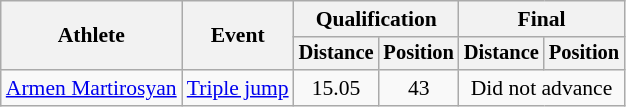<table class=wikitable style="font-size:90%">
<tr>
<th rowspan="2">Athlete</th>
<th rowspan="2">Event</th>
<th colspan="2">Qualification</th>
<th colspan="2">Final</th>
</tr>
<tr style="font-size:95%">
<th>Distance</th>
<th>Position</th>
<th>Distance</th>
<th>Position</th>
</tr>
<tr align=center>
<td align=left><a href='#'>Armen Martirosyan</a></td>
<td align=left><a href='#'>Triple jump</a></td>
<td>15.05</td>
<td>43</td>
<td colspan=2>Did not advance</td>
</tr>
</table>
